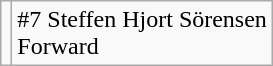<table class="wikitable">
<tr>
<td></td>
<td>#7 Steffen Hjort Sörensen<br>Forward</td>
</tr>
</table>
